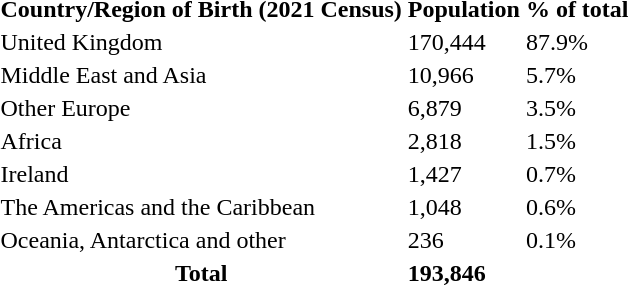<table>
<tr>
<th>Country/Region of Birth (2021 Census)</th>
<th>Population</th>
<th>% of total</th>
</tr>
<tr>
<td>United Kingdom</td>
<td>170,444</td>
<td>87.9%</td>
</tr>
<tr>
<td>Middle East and Asia</td>
<td>10,966</td>
<td>5.7%</td>
</tr>
<tr>
<td>Other Europe</td>
<td>6,879</td>
<td>3.5%</td>
</tr>
<tr>
<td>Africa</td>
<td>2,818</td>
<td>1.5%</td>
</tr>
<tr>
<td>Ireland</td>
<td>1,427</td>
<td>0.7%</td>
</tr>
<tr>
<td>The Americas and the Caribbean</td>
<td>1,048</td>
<td>0.6%</td>
</tr>
<tr>
<td>Oceania, Antarctica and other</td>
<td>236</td>
<td>0.1%</td>
</tr>
<tr>
<th><strong>Total</strong></th>
<td><strong>193,846</strong></td>
<td></td>
</tr>
</table>
